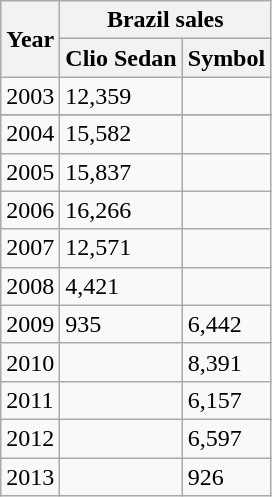<table class="wikitable">
<tr>
<th rowspan="2">Year</th>
<th colspan="2">Brazil sales</th>
</tr>
<tr>
<th>Clio Sedan</th>
<th>Symbol</th>
</tr>
<tr>
<td>2003</td>
<td>12,359</td>
<td></td>
</tr>
<tr>
</tr>
<tr>
<td>2004</td>
<td>15,582</td>
<td></td>
</tr>
<tr>
<td>2005</td>
<td>15,837</td>
<td></td>
</tr>
<tr>
<td>2006</td>
<td>16,266</td>
<td></td>
</tr>
<tr>
<td>2007</td>
<td>12,571</td>
<td></td>
</tr>
<tr>
<td>2008</td>
<td>4,421</td>
<td></td>
</tr>
<tr>
<td>2009</td>
<td>935</td>
<td>6,442</td>
</tr>
<tr>
<td>2010</td>
<td></td>
<td>8,391</td>
</tr>
<tr>
<td>2011</td>
<td></td>
<td>6,157</td>
</tr>
<tr>
<td>2012</td>
<td></td>
<td>6,597</td>
</tr>
<tr>
<td>2013</td>
<td></td>
<td>926</td>
</tr>
</table>
